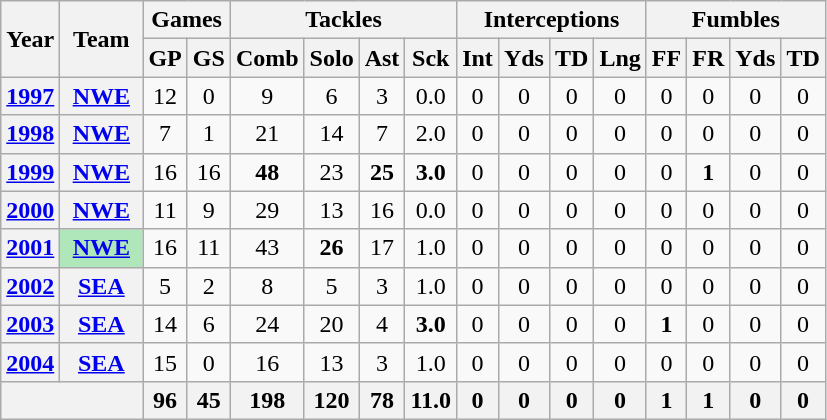<table class="wikitable" style="text-align:center">
<tr>
<th rowspan="2">Year</th>
<th rowspan="2">Team</th>
<th colspan="2">Games</th>
<th colspan="4">Tackles</th>
<th colspan="4">Interceptions</th>
<th colspan="4">Fumbles</th>
</tr>
<tr>
<th>GP</th>
<th>GS</th>
<th>Comb</th>
<th>Solo</th>
<th>Ast</th>
<th>Sck</th>
<th>Int</th>
<th>Yds</th>
<th>TD</th>
<th>Lng</th>
<th>FF</th>
<th>FR</th>
<th>Yds</th>
<th>TD</th>
</tr>
<tr>
<th><a href='#'>1997</a></th>
<th><a href='#'>NWE</a></th>
<td>12</td>
<td>0</td>
<td>9</td>
<td>6</td>
<td>3</td>
<td>0.0</td>
<td>0</td>
<td>0</td>
<td>0</td>
<td>0</td>
<td>0</td>
<td>0</td>
<td>0</td>
<td>0</td>
</tr>
<tr>
<th><a href='#'>1998</a></th>
<th><a href='#'>NWE</a></th>
<td>7</td>
<td>1</td>
<td>21</td>
<td>14</td>
<td>7</td>
<td>2.0</td>
<td>0</td>
<td>0</td>
<td>0</td>
<td>0</td>
<td>0</td>
<td>0</td>
<td>0</td>
<td>0</td>
</tr>
<tr>
<th><a href='#'>1999</a></th>
<th><a href='#'>NWE</a></th>
<td>16</td>
<td>16</td>
<td><strong>48</strong></td>
<td>23</td>
<td><strong>25</strong></td>
<td><strong>3.0</strong></td>
<td>0</td>
<td>0</td>
<td>0</td>
<td>0</td>
<td>0</td>
<td><strong>1</strong></td>
<td>0</td>
<td>0</td>
</tr>
<tr>
<th><a href='#'>2000</a></th>
<th><a href='#'>NWE</a></th>
<td>11</td>
<td>9</td>
<td>29</td>
<td>13</td>
<td>16</td>
<td>0.0</td>
<td>0</td>
<td>0</td>
<td>0</td>
<td>0</td>
<td>0</td>
<td>0</td>
<td>0</td>
<td>0</td>
</tr>
<tr>
<th><a href='#'>2001</a></th>
<th style="background:#afe6ba; width:3em;"><a href='#'>NWE</a></th>
<td>16</td>
<td>11</td>
<td>43</td>
<td><strong>26</strong></td>
<td>17</td>
<td>1.0</td>
<td>0</td>
<td>0</td>
<td>0</td>
<td>0</td>
<td>0</td>
<td>0</td>
<td>0</td>
<td>0</td>
</tr>
<tr>
<th><a href='#'>2002</a></th>
<th><a href='#'>SEA</a></th>
<td>5</td>
<td>2</td>
<td>8</td>
<td>5</td>
<td>3</td>
<td>1.0</td>
<td>0</td>
<td>0</td>
<td>0</td>
<td>0</td>
<td>0</td>
<td>0</td>
<td>0</td>
<td>0</td>
</tr>
<tr>
<th><a href='#'>2003</a></th>
<th><a href='#'>SEA</a></th>
<td>14</td>
<td>6</td>
<td>24</td>
<td>20</td>
<td>4</td>
<td><strong>3.0</strong></td>
<td>0</td>
<td>0</td>
<td>0</td>
<td>0</td>
<td><strong>1</strong></td>
<td>0</td>
<td>0</td>
<td>0</td>
</tr>
<tr>
<th><a href='#'>2004</a></th>
<th><a href='#'>SEA</a></th>
<td>15</td>
<td>0</td>
<td>16</td>
<td>13</td>
<td>3</td>
<td>1.0</td>
<td>0</td>
<td>0</td>
<td>0</td>
<td>0</td>
<td>0</td>
<td>0</td>
<td>0</td>
<td>0</td>
</tr>
<tr>
<th colspan="2"></th>
<th>96</th>
<th>45</th>
<th>198</th>
<th>120</th>
<th>78</th>
<th>11.0</th>
<th>0</th>
<th>0</th>
<th>0</th>
<th>0</th>
<th>1</th>
<th>1</th>
<th>0</th>
<th>0</th>
</tr>
</table>
